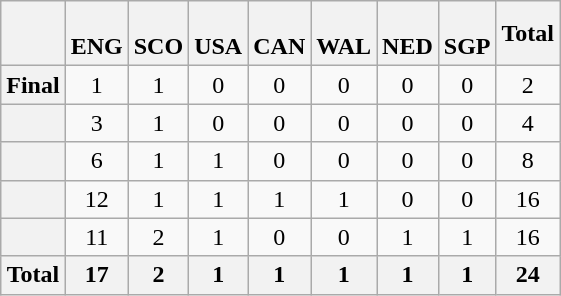<table class="wikitable">
<tr>
<th></th>
<th><br>ENG</th>
<th><br>SCO</th>
<th><br>USA</th>
<th><br>CAN</th>
<th><br>WAL</th>
<th><br>NED</th>
<th><br>SGP</th>
<th>Total</th>
</tr>
<tr style="text-align:center;">
<th>Final</th>
<td>1</td>
<td>1</td>
<td>0</td>
<td>0</td>
<td>0</td>
<td>0</td>
<td>0</td>
<td>2</td>
</tr>
<tr style="text-align:center;">
<th></th>
<td>3</td>
<td>1</td>
<td>0</td>
<td>0</td>
<td>0</td>
<td>0</td>
<td>0</td>
<td>4</td>
</tr>
<tr style="text-align:center;">
<th></th>
<td>6</td>
<td>1</td>
<td>1</td>
<td>0</td>
<td>0</td>
<td>0</td>
<td>0</td>
<td>8</td>
</tr>
<tr style="text-align:center;">
<th></th>
<td>12</td>
<td>1</td>
<td>1</td>
<td>1</td>
<td>1</td>
<td>0</td>
<td>0</td>
<td>16</td>
</tr>
<tr style="text-align:center;">
<th></th>
<td>11</td>
<td>2</td>
<td>1</td>
<td>0</td>
<td>0</td>
<td>1</td>
<td>1</td>
<td>16</td>
</tr>
<tr style="text-align:center;">
<th>Total</th>
<th>17</th>
<th>2</th>
<th>1</th>
<th>1</th>
<th>1</th>
<th>1</th>
<th>1</th>
<th>24</th>
</tr>
</table>
